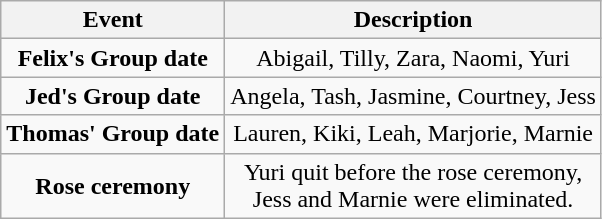<table class="wikitable sortable" style="text-align:center;">
<tr>
<th>Event</th>
<th>Description</th>
</tr>
<tr>
<td><strong>Felix's Group date</strong></td>
<td>Abigail, Tilly, Zara, Naomi, Yuri</td>
</tr>
<tr>
<td><strong>Jed's Group date</strong></td>
<td>Angela, Tash, Jasmine, Courtney, Jess</td>
</tr>
<tr>
<td><strong>Thomas' Group date</strong></td>
<td>Lauren, Kiki, Leah, Marjorie, Marnie</td>
</tr>
<tr>
<td><strong>Rose ceremony</strong></td>
<td>Yuri quit before the rose ceremony,<br>Jess and Marnie were eliminated.</td>
</tr>
</table>
